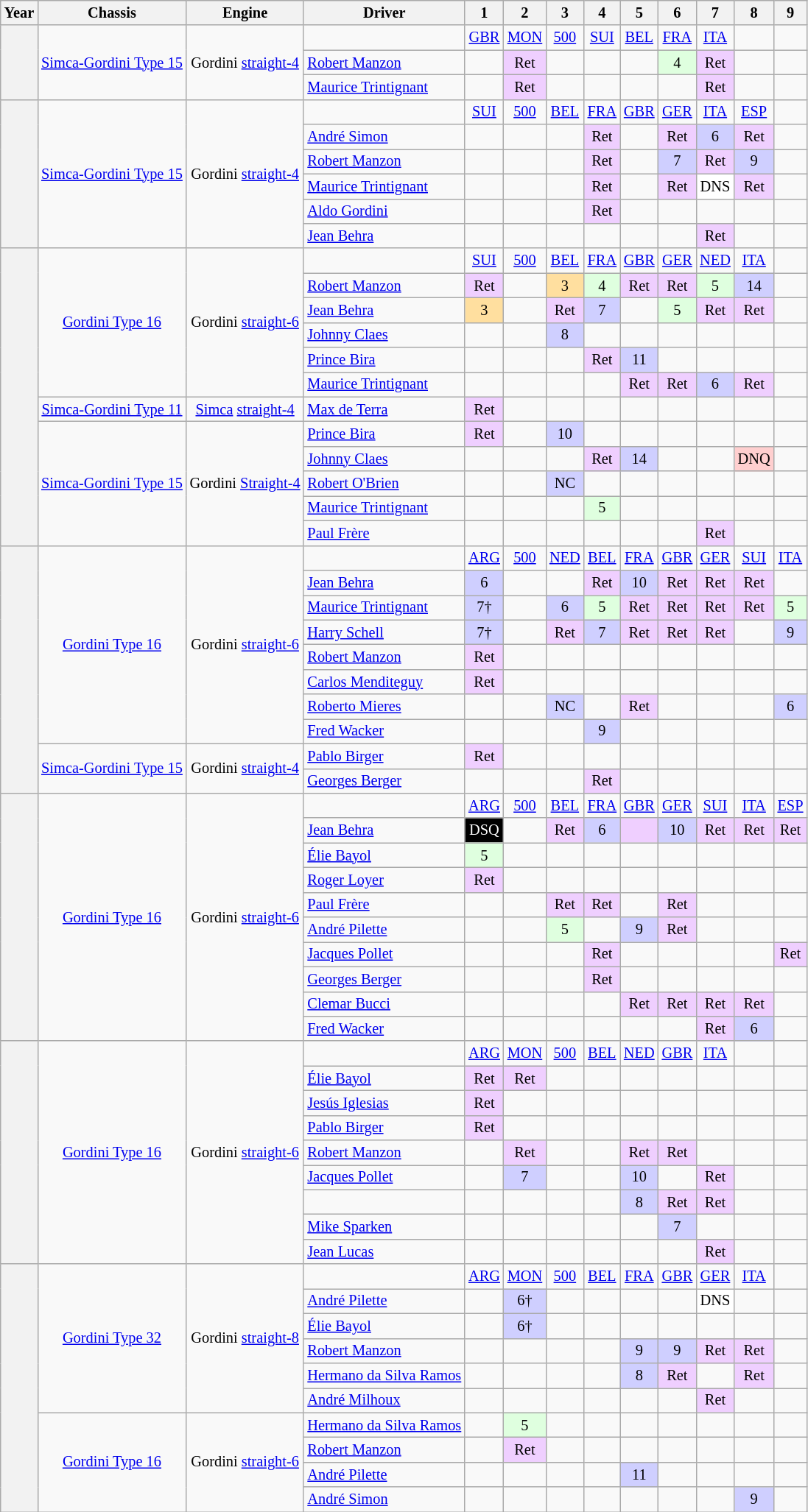<table class="wikitable" style="text-align:center; font-size:85%">
<tr>
<th>Year</th>
<th>Chassis</th>
<th>Engine</th>
<th>Driver</th>
<th>1</th>
<th>2</th>
<th>3</th>
<th>4</th>
<th>5</th>
<th>6</th>
<th>7</th>
<th>8</th>
<th>9</th>
</tr>
<tr>
<th rowspan="3"></th>
<td rowspan="3"><a href='#'>Simca-Gordini Type 15</a></td>
<td rowspan="3">Gordini <a href='#'>straight-4</a></td>
<td></td>
<td><a href='#'>GBR</a></td>
<td><a href='#'>MON</a></td>
<td><a href='#'>500</a></td>
<td><a href='#'>SUI</a></td>
<td><a href='#'>BEL</a></td>
<td><a href='#'>FRA</a></td>
<td><a href='#'>ITA</a></td>
<td></td>
<td></td>
</tr>
<tr>
<td align="left"> <a href='#'>Robert Manzon</a></td>
<td></td>
<td style="background:#EFCFFF;">Ret</td>
<td></td>
<td></td>
<td></td>
<td style="background:#DFFFDF;">4</td>
<td style="background:#EFCFFF;">Ret</td>
<td></td>
<td></td>
</tr>
<tr>
<td align="left"> <a href='#'>Maurice Trintignant</a></td>
<td></td>
<td style="background:#EFCFFF;">Ret</td>
<td></td>
<td></td>
<td></td>
<td></td>
<td style="background:#EFCFFF;">Ret</td>
<td></td>
<td></td>
</tr>
<tr>
<th rowspan="6"></th>
<td rowspan="6"><a href='#'>Simca-Gordini Type 15</a></td>
<td rowspan="6">Gordini <a href='#'>straight-4</a></td>
<td></td>
<td><a href='#'>SUI</a></td>
<td><a href='#'>500</a></td>
<td><a href='#'>BEL</a></td>
<td><a href='#'>FRA</a></td>
<td><a href='#'>GBR</a></td>
<td><a href='#'>GER</a></td>
<td><a href='#'>ITA</a></td>
<td><a href='#'>ESP</a></td>
<td></td>
</tr>
<tr>
<td align="left"> <a href='#'>André Simon</a></td>
<td></td>
<td></td>
<td></td>
<td style="background:#EFCFFF;">Ret</td>
<td></td>
<td style="background:#EFCFFF;">Ret</td>
<td style="background:#CFCFFF;">6</td>
<td style="background:#EFCFFF;">Ret</td>
<td></td>
</tr>
<tr>
<td align="left"> <a href='#'>Robert Manzon</a></td>
<td></td>
<td></td>
<td></td>
<td style="background:#EFCFFF;">Ret</td>
<td></td>
<td style="background:#CFCFFF;">7</td>
<td style="background:#EFCFFF;">Ret</td>
<td style="background:#CFCFFF;">9</td>
<td></td>
</tr>
<tr>
<td align="left"> <a href='#'>Maurice Trintignant</a></td>
<td></td>
<td></td>
<td></td>
<td style="background:#EFCFFF;">Ret</td>
<td></td>
<td style="background:#EFCFFF;">Ret</td>
<td style="background:#FFFFFF;">DNS</td>
<td style="background:#EFCFFF;">Ret</td>
<td></td>
</tr>
<tr>
<td align="left"> <a href='#'>Aldo Gordini</a></td>
<td></td>
<td></td>
<td></td>
<td style="background:#EFCFFF;">Ret</td>
<td></td>
<td></td>
<td></td>
<td></td>
<td></td>
</tr>
<tr>
<td align="left"> <a href='#'>Jean Behra</a></td>
<td></td>
<td></td>
<td></td>
<td></td>
<td></td>
<td></td>
<td style="background:#EFCFFF;">Ret</td>
<td></td>
<td></td>
</tr>
<tr>
<th rowspan="12"></th>
<td rowspan="6"><a href='#'>Gordini Type 16</a></td>
<td rowspan="6">Gordini <a href='#'>straight-6</a></td>
<td></td>
<td><a href='#'>SUI</a></td>
<td><a href='#'>500</a></td>
<td><a href='#'>BEL</a></td>
<td><a href='#'>FRA</a></td>
<td><a href='#'>GBR</a></td>
<td><a href='#'>GER</a></td>
<td><a href='#'>NED</a></td>
<td><a href='#'>ITA</a></td>
<td></td>
</tr>
<tr>
<td align="left"> <a href='#'>Robert Manzon</a></td>
<td style="background:#EFCFFF;">Ret</td>
<td></td>
<td style="background:#FFDF9F;">3</td>
<td style="background:#DFFFDF;">4</td>
<td style="background:#EFCFFF;">Ret</td>
<td style="background:#EFCFFF;">Ret</td>
<td style="background:#DFFFDF;">5</td>
<td style="background:#CFCFFF;">14</td>
<td></td>
</tr>
<tr>
<td align="left"> <a href='#'>Jean Behra</a></td>
<td style="background:#FFDF9F;">3</td>
<td></td>
<td style="background:#EFCFFF;">Ret</td>
<td style="background:#CFCFFF;">7</td>
<td></td>
<td style="background:#DFFFDF;">5</td>
<td style="background:#EFCFFF;">Ret</td>
<td style="background:#EFCFFF;">Ret</td>
<td></td>
</tr>
<tr>
<td align="left"> <a href='#'>Johnny Claes</a></td>
<td></td>
<td></td>
<td style="background:#CFCFFF;">8</td>
<td></td>
<td></td>
<td></td>
<td></td>
<td></td>
<td></td>
</tr>
<tr>
<td align="left"> <a href='#'>Prince Bira</a></td>
<td></td>
<td></td>
<td></td>
<td style="background:#EFCFFF;">Ret</td>
<td style="background:#CFCFFF;">11</td>
<td></td>
<td></td>
<td></td>
<td></td>
</tr>
<tr>
<td align="left"> <a href='#'>Maurice Trintignant</a></td>
<td></td>
<td></td>
<td></td>
<td></td>
<td style="background:#EFCFFF;">Ret</td>
<td style="background:#EFCFFF;">Ret</td>
<td style="background:#CFCFFF;">6</td>
<td style="background:#EFCFFF;">Ret</td>
<td></td>
</tr>
<tr>
<td rowspan="1"><a href='#'>Simca-Gordini Type 11</a></td>
<td rowspan="1"><a href='#'>Simca</a> <a href='#'>straight-4</a></td>
<td align="left"> <a href='#'>Max de Terra</a></td>
<td style="background:#EFCFFF;">Ret</td>
<td></td>
<td></td>
<td></td>
<td></td>
<td></td>
<td></td>
<td></td>
<td></td>
</tr>
<tr>
<td rowspan="5"><a href='#'>Simca-Gordini Type 15</a></td>
<td rowspan="5">Gordini <a href='#'>Straight-4</a></td>
<td align="left"> <a href='#'>Prince Bira</a></td>
<td style="background:#EFCFFF;">Ret</td>
<td></td>
<td style="background:#CFCFFF;">10</td>
<td></td>
<td></td>
<td></td>
<td></td>
<td></td>
<td></td>
</tr>
<tr>
<td align="left"> <a href='#'>Johnny Claes</a></td>
<td></td>
<td></td>
<td></td>
<td style="background:#EFCFFF;">Ret</td>
<td style="background:#CFCFFF;">14</td>
<td></td>
<td></td>
<td style="background:#FFCFCF;">DNQ</td>
<td></td>
</tr>
<tr>
<td align="left"> <a href='#'>Robert O'Brien</a></td>
<td></td>
<td></td>
<td style="background:#CFCFFF;">NC</td>
<td></td>
<td></td>
<td></td>
<td></td>
<td></td>
<td></td>
</tr>
<tr>
<td align="left"> <a href='#'>Maurice Trintignant</a></td>
<td></td>
<td></td>
<td></td>
<td style="background:#DFFFDF;">5</td>
<td></td>
<td></td>
<td></td>
<td></td>
<td></td>
</tr>
<tr>
<td align="left"> <a href='#'>Paul Frère</a></td>
<td></td>
<td></td>
<td></td>
<td></td>
<td></td>
<td></td>
<td style="background:#EFCFFF;">Ret</td>
<td></td>
<td></td>
</tr>
<tr>
<th rowspan="10"></th>
<td rowspan="8"><a href='#'>Gordini Type 16</a></td>
<td rowspan="8">Gordini <a href='#'>straight-6</a></td>
<td></td>
<td><a href='#'>ARG</a></td>
<td><a href='#'>500</a></td>
<td><a href='#'>NED</a></td>
<td><a href='#'>BEL</a></td>
<td><a href='#'>FRA</a></td>
<td><a href='#'>GBR</a></td>
<td><a href='#'>GER</a></td>
<td><a href='#'>SUI</a></td>
<td><a href='#'>ITA</a></td>
</tr>
<tr>
<td align="left"> <a href='#'>Jean Behra</a></td>
<td style="background:#cfcfff;">6</td>
<td></td>
<td></td>
<td style="background:#efcfff;">Ret</td>
<td style="background:#cfcfff;">10</td>
<td style="background:#efcfff;">Ret</td>
<td style="background:#efcfff;">Ret</td>
<td style="background:#efcfff;">Ret</td>
<td></td>
</tr>
<tr>
<td align="left"> <a href='#'>Maurice Trintignant</a></td>
<td style="background:#cfcfff;">7†</td>
<td></td>
<td style="background:#cfcfff;">6</td>
<td style="background:#dfffdf;">5</td>
<td style="background:#efcfff;">Ret</td>
<td style="background:#efcfff;">Ret</td>
<td style="background:#efcfff;">Ret</td>
<td style="background:#efcfff;">Ret</td>
<td style="background:#dfffdf;">5</td>
</tr>
<tr>
<td align="left"> <a href='#'>Harry Schell</a></td>
<td style="background:#cfcfff;">7†</td>
<td></td>
<td style="background:#efcfff;">Ret</td>
<td style="background:#cfcfff;">7</td>
<td style="background:#efcfff;">Ret</td>
<td style="background:#efcfff;">Ret</td>
<td style="background:#efcfff;">Ret</td>
<td></td>
<td style="background:#cfcfff;">9</td>
</tr>
<tr>
<td align="left"> <a href='#'>Robert Manzon</a></td>
<td style="background:#efcfff;">Ret</td>
<td></td>
<td></td>
<td></td>
<td></td>
<td></td>
<td></td>
<td></td>
<td></td>
</tr>
<tr>
<td align="left"> <a href='#'>Carlos Menditeguy</a></td>
<td style="background:#efcfff;">Ret</td>
<td></td>
<td></td>
<td></td>
<td></td>
<td></td>
<td></td>
<td></td>
<td></td>
</tr>
<tr>
<td align="left"> <a href='#'>Roberto Mieres</a></td>
<td></td>
<td></td>
<td style="background:#cfcfff;">NC</td>
<td></td>
<td style="background:#efcfff;">Ret</td>
<td></td>
<td></td>
<td></td>
<td style="background:#cfcfff;">6</td>
</tr>
<tr>
<td align="left"> <a href='#'>Fred Wacker</a></td>
<td></td>
<td></td>
<td></td>
<td style="background:#cfcfff;">9</td>
<td></td>
<td></td>
<td></td>
<td></td>
<td></td>
</tr>
<tr>
<td rowspan="2"><a href='#'>Simca-Gordini Type 15</a></td>
<td rowspan="2">Gordini <a href='#'>straight-4</a></td>
<td align="left"> <a href='#'>Pablo Birger</a></td>
<td style="background:#efcfff;">Ret</td>
<td></td>
<td></td>
<td></td>
<td></td>
<td></td>
<td></td>
<td></td>
<td></td>
</tr>
<tr>
<td align="left"> <a href='#'>Georges Berger</a></td>
<td></td>
<td></td>
<td></td>
<td style="background:#efcfff;">Ret</td>
<td></td>
<td></td>
<td></td>
<td></td>
<td></td>
</tr>
<tr>
<th rowspan="10"></th>
<td rowspan="10"><a href='#'>Gordini Type 16</a></td>
<td rowspan="10">Gordini <a href='#'>straight-6</a></td>
<td></td>
<td><a href='#'>ARG</a></td>
<td><a href='#'>500</a></td>
<td><a href='#'>BEL</a></td>
<td><a href='#'>FRA</a></td>
<td><a href='#'>GBR</a></td>
<td><a href='#'>GER</a></td>
<td><a href='#'>SUI</a></td>
<td><a href='#'>ITA</a></td>
<td><a href='#'>ESP</a></td>
</tr>
<tr>
<td align="left"> <a href='#'>Jean Behra</a></td>
<td style="background:#000000; color:white">DSQ</td>
<td></td>
<td style="background:#efcfff;">Ret</td>
<td style="background:#cfcfff;">6</td>
<td style="background:#efcfff;"></td>
<td style="background:#cfcfff;">10</td>
<td style="background:#efcfff;">Ret</td>
<td style="background:#efcfff;">Ret</td>
<td style="background:#efcfff;">Ret</td>
</tr>
<tr>
<td align="left"> <a href='#'>Élie Bayol</a></td>
<td style="background:#dfffdf;">5</td>
<td></td>
<td></td>
<td></td>
<td></td>
<td></td>
<td></td>
<td></td>
<td></td>
</tr>
<tr>
<td align="left"> <a href='#'>Roger Loyer</a></td>
<td style="background:#efcfff;">Ret</td>
<td></td>
<td></td>
<td></td>
<td></td>
<td></td>
<td></td>
<td></td>
<td></td>
</tr>
<tr>
<td align="left"> <a href='#'>Paul Frère</a></td>
<td></td>
<td></td>
<td style="background:#efcfff;">Ret</td>
<td style="background:#efcfff;">Ret</td>
<td></td>
<td style="background:#efcfff;">Ret</td>
<td></td>
<td></td>
<td></td>
</tr>
<tr>
<td align="left"> <a href='#'>André Pilette</a></td>
<td></td>
<td></td>
<td style="background:#dfffdf;">5</td>
<td></td>
<td style="background:#cfcfff;">9</td>
<td style="background:#efcfff;">Ret</td>
<td></td>
<td></td>
<td></td>
</tr>
<tr>
<td align="left"> <a href='#'>Jacques Pollet</a></td>
<td></td>
<td></td>
<td></td>
<td style="background:#efcfff;">Ret</td>
<td></td>
<td></td>
<td></td>
<td></td>
<td style="background:#efcfff;">Ret</td>
</tr>
<tr>
<td align="left"> <a href='#'>Georges Berger</a></td>
<td></td>
<td></td>
<td></td>
<td style="background:#efcfff;">Ret</td>
<td></td>
<td></td>
<td></td>
<td></td>
<td></td>
</tr>
<tr>
<td align="left"> <a href='#'>Clemar Bucci</a></td>
<td></td>
<td></td>
<td></td>
<td></td>
<td style="background:#efcfff;">Ret</td>
<td style="background:#efcfff;">Ret</td>
<td style="background:#efcfff;">Ret</td>
<td style="background:#efcfff;">Ret</td>
<td></td>
</tr>
<tr>
<td align="left"> <a href='#'>Fred Wacker</a></td>
<td></td>
<td></td>
<td></td>
<td></td>
<td></td>
<td></td>
<td style="background:#efcfff;">Ret</td>
<td style="background:#cfcfff;">6</td>
<td></td>
</tr>
<tr>
<th rowspan="9"></th>
<td rowspan="9"><a href='#'>Gordini Type 16</a></td>
<td rowspan="9">Gordini <a href='#'>straight-6</a></td>
<td></td>
<td><a href='#'>ARG</a></td>
<td><a href='#'>MON</a></td>
<td><a href='#'>500</a></td>
<td><a href='#'>BEL</a></td>
<td><a href='#'>NED</a></td>
<td><a href='#'>GBR</a></td>
<td><a href='#'>ITA</a></td>
<td></td>
<td></td>
</tr>
<tr>
<td align="left"> <a href='#'>Élie Bayol</a></td>
<td style="background:#efcfff;">Ret</td>
<td style="background:#efcfff;">Ret</td>
<td></td>
<td></td>
<td></td>
<td></td>
<td></td>
<td></td>
<td></td>
</tr>
<tr>
<td align="left"> <a href='#'>Jesús Iglesias</a></td>
<td style="background:#efcfff;">Ret</td>
<td></td>
<td></td>
<td></td>
<td></td>
<td></td>
<td></td>
<td></td>
<td></td>
</tr>
<tr>
<td align="left"> <a href='#'>Pablo Birger</a></td>
<td style="background:#efcfff;">Ret</td>
<td></td>
<td></td>
<td></td>
<td></td>
<td></td>
<td></td>
<td></td>
<td></td>
</tr>
<tr>
<td align="left"> <a href='#'>Robert Manzon</a></td>
<td></td>
<td style="background:#efcfff;">Ret</td>
<td></td>
<td></td>
<td style="background:#efcfff;">Ret</td>
<td style="background:#efcfff;">Ret</td>
<td></td>
<td></td>
<td></td>
</tr>
<tr>
<td align="left"> <a href='#'>Jacques Pollet</a></td>
<td></td>
<td style="background:#cfcfff;">7</td>
<td></td>
<td></td>
<td style="background:#cfcfff;">10</td>
<td></td>
<td style="background:#efcfff;">Ret</td>
<td></td>
<td></td>
</tr>
<tr>
<td align="left"></td>
<td></td>
<td></td>
<td></td>
<td></td>
<td style="background:#cfcfff;">8</td>
<td style="background:#efcfff;">Ret</td>
<td style="background:#efcfff;">Ret</td>
<td></td>
<td></td>
</tr>
<tr>
<td align="left"> <a href='#'>Mike Sparken</a></td>
<td></td>
<td></td>
<td></td>
<td></td>
<td></td>
<td style="background:#cfcfff;">7</td>
<td></td>
<td></td>
<td></td>
</tr>
<tr>
<td align="left"> <a href='#'>Jean Lucas</a></td>
<td></td>
<td></td>
<td></td>
<td></td>
<td></td>
<td></td>
<td style="background:#efcfff;">Ret</td>
<td></td>
<td></td>
</tr>
<tr>
<th rowspan="10"></th>
<td rowspan="6"><a href='#'>Gordini Type 32</a></td>
<td rowspan="6">Gordini <a href='#'>straight-8</a></td>
<td></td>
<td><a href='#'>ARG</a></td>
<td><a href='#'>MON</a></td>
<td><a href='#'>500</a></td>
<td><a href='#'>BEL</a></td>
<td><a href='#'>FRA</a></td>
<td><a href='#'>GBR</a></td>
<td><a href='#'>GER</a></td>
<td><a href='#'>ITA</a></td>
<td></td>
</tr>
<tr>
<td align="left"> <a href='#'>André Pilette</a></td>
<td></td>
<td style="background:#cfcfff;">6†</td>
<td></td>
<td></td>
<td></td>
<td></td>
<td style="background:#ffffff;">DNS</td>
<td></td>
<td></td>
</tr>
<tr>
<td align="left"> <a href='#'>Élie Bayol</a></td>
<td></td>
<td style="background:#cfcfff;">6†</td>
<td></td>
<td></td>
<td></td>
<td></td>
<td></td>
<td></td>
<td></td>
</tr>
<tr>
<td align="left"> <a href='#'>Robert Manzon</a></td>
<td></td>
<td></td>
<td></td>
<td></td>
<td style="background:#cfcfff;">9</td>
<td style="background:#cfcfff;">9</td>
<td style="background:#efcfff;">Ret</td>
<td style="background:#efcfff;">Ret</td>
<td></td>
</tr>
<tr>
<td align="left"> <a href='#'>Hermano da Silva Ramos</a></td>
<td></td>
<td></td>
<td></td>
<td></td>
<td style="background:#cfcfff;">8</td>
<td style="background:#efcfff;">Ret</td>
<td></td>
<td style="background:#efcfff;">Ret</td>
<td></td>
</tr>
<tr>
<td align="left"> <a href='#'>André Milhoux</a></td>
<td></td>
<td></td>
<td></td>
<td></td>
<td></td>
<td></td>
<td style="background:#efcfff;">Ret</td>
<td></td>
<td></td>
</tr>
<tr>
<td rowspan="4"><a href='#'>Gordini Type 16</a></td>
<td rowspan="4">Gordini <a href='#'>straight-6</a></td>
<td align="left"> <a href='#'>Hermano da Silva Ramos</a></td>
<td></td>
<td style="background:#dfffdf;">5</td>
<td></td>
<td></td>
<td></td>
<td></td>
<td></td>
<td></td>
<td></td>
</tr>
<tr>
<td align="left"> <a href='#'>Robert Manzon</a></td>
<td></td>
<td style="background:#efcfff;">Ret</td>
<td></td>
<td></td>
<td></td>
<td></td>
<td></td>
<td></td>
<td></td>
</tr>
<tr>
<td align="left"> <a href='#'>André Pilette</a></td>
<td></td>
<td></td>
<td></td>
<td></td>
<td style="background:#cfcfff;">11</td>
<td></td>
<td></td>
<td></td>
<td></td>
</tr>
<tr>
<td align="left"> <a href='#'>André Simon</a></td>
<td></td>
<td></td>
<td></td>
<td></td>
<td></td>
<td></td>
<td></td>
<td style="background:#cfcfff;">9</td>
<td></td>
</tr>
</table>
